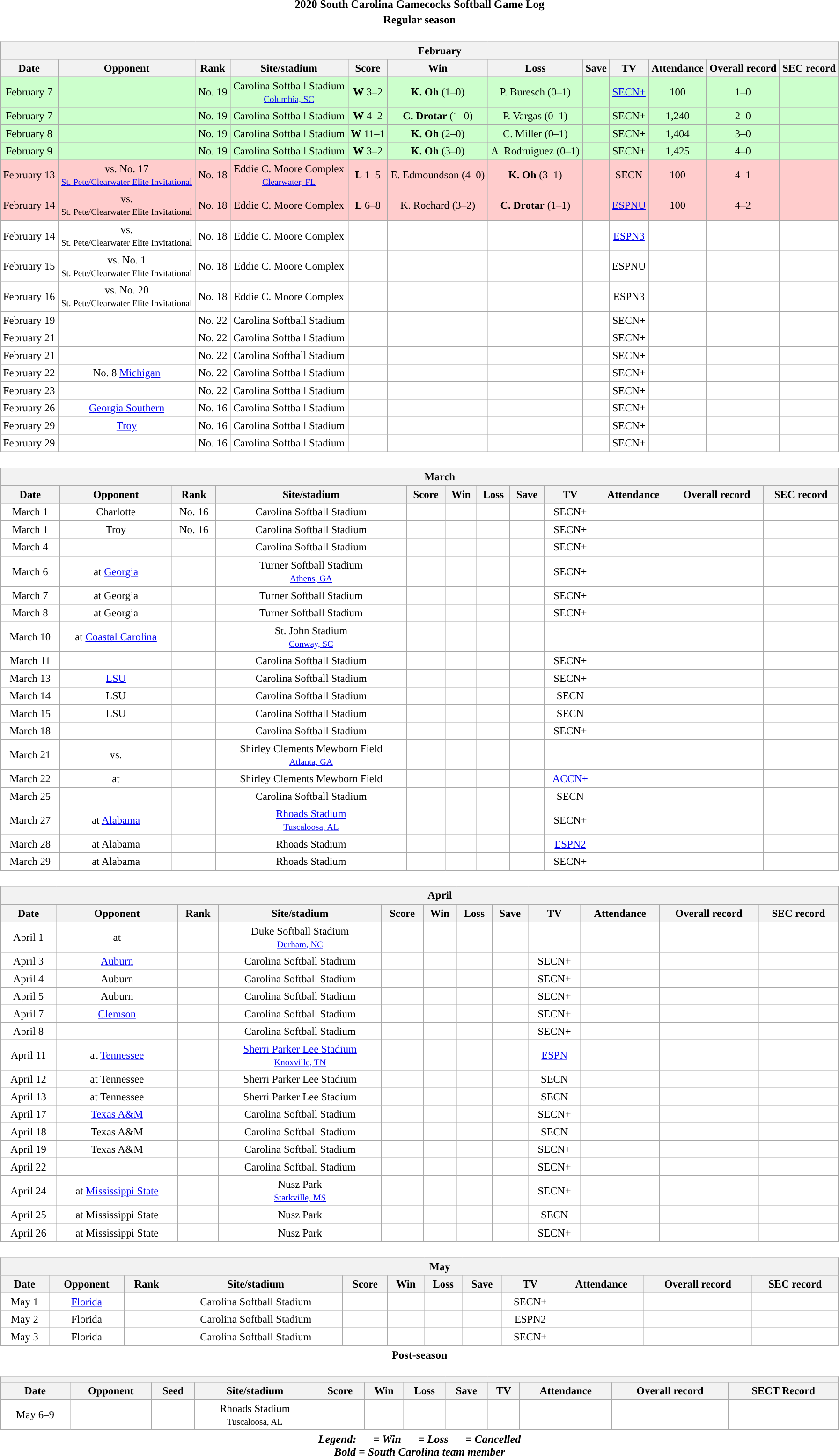<table class="toccolours" width=95% style="clear:both; margin:1.5em auto; text-align:center;">
<tr>
<th colspan=2>2020 South Carolina Gamecocks Softball Game Log</th>
</tr>
<tr>
<th colspan=2>Regular season</th>
</tr>
<tr valign="top">
<td><br><table class="wikitable collapsible" style="margin:auto; width:100%; text-align:center; font-size:95%">
<tr>
<th colspan=12 style="padding-left:4em;">February</th>
</tr>
<tr>
<th>Date</th>
<th>Opponent</th>
<th>Rank</th>
<th>Site/stadium</th>
<th>Score</th>
<th>Win</th>
<th>Loss</th>
<th>Save</th>
<th>TV</th>
<th>Attendance</th>
<th>Overall record</th>
<th>SEC record</th>
</tr>
<tr align="center" bgcolor="#ccffcc">
<td>February 7</td>
<td></td>
<td>No. 19</td>
<td>Carolina Softball Stadium<br><small><a href='#'>Columbia, SC</a></small></td>
<td><strong>W</strong> 3–2</td>
<td><strong>K. Oh</strong> (1–0)</td>
<td>P. Buresch (0–1)</td>
<td></td>
<td><a href='#'>SECN+</a></td>
<td>100</td>
<td>1–0</td>
<td></td>
</tr>
<tr align="center" bgcolor="#ccffcc">
<td>February 7</td>
<td></td>
<td>No. 19</td>
<td>Carolina Softball Stadium</td>
<td><strong>W</strong> 4–2</td>
<td><strong>C. Drotar</strong> (1–0)</td>
<td>P. Vargas (0–1)</td>
<td></td>
<td>SECN+</td>
<td>1,240</td>
<td>2–0</td>
<td></td>
</tr>
<tr align="center" bgcolor="#ccffcc">
<td>February 8</td>
<td></td>
<td>No. 19</td>
<td>Carolina Softball Stadium</td>
<td><strong>W</strong> 11–1 </td>
<td><strong>K. Oh</strong> (2–0)</td>
<td>C. Miller (0–1)</td>
<td></td>
<td>SECN+</td>
<td>1,404</td>
<td>3–0</td>
<td></td>
</tr>
<tr align="center" bgcolor="#ccffcc">
<td>February 9</td>
<td></td>
<td>No. 19</td>
<td>Carolina Softball Stadium</td>
<td><strong>W</strong> 3–2 </td>
<td><strong>K. Oh</strong> (3–0)</td>
<td>A. Rodruiguez (0–1)</td>
<td></td>
<td>SECN+</td>
<td>1,425</td>
<td>4–0</td>
<td></td>
</tr>
<tr align="center" bgcolor="#ffcccc">
<td>February 13</td>
<td>vs. No. 17 <br><small><a href='#'>St. Pete/Clearwater Elite Invitational</a></small></td>
<td>No. 18</td>
<td>Eddie C. Moore Complex<br><small><a href='#'>Clearwater, FL</a></small></td>
<td><strong>L</strong> 1–5</td>
<td>E. Edmoundson (4–0)</td>
<td><strong>K. Oh</strong> (3–1)</td>
<td></td>
<td>SECN</td>
<td>100</td>
<td>4–1</td>
<td></td>
</tr>
<tr align="center" bgcolor="#ffcccc">
<td>February 14</td>
<td>vs. <br><small>St. Pete/Clearwater Elite Invitational</small></td>
<td>No. 18</td>
<td>Eddie C. Moore Complex</td>
<td><strong>L</strong> 6–8</td>
<td>K. Rochard (3–2)</td>
<td><strong>C. Drotar</strong> (1–1)</td>
<td></td>
<td><a href='#'>ESPNU</a></td>
<td>100</td>
<td>4–2</td>
<td></td>
</tr>
<tr align="center" bgcolor="white">
<td>February 14</td>
<td>vs. <br><small>St. Pete/Clearwater Elite Invitational</small></td>
<td>No. 18</td>
<td>Eddie C. Moore Complex</td>
<td></td>
<td></td>
<td></td>
<td></td>
<td><a href='#'>ESPN3</a></td>
<td></td>
<td></td>
<td></td>
</tr>
<tr align="center" bgcolor="white">
<td>February 15</td>
<td>vs. No. 1 <br><small>St. Pete/Clearwater Elite Invitational</small></td>
<td>No. 18</td>
<td>Eddie C. Moore Complex</td>
<td></td>
<td></td>
<td></td>
<td></td>
<td>ESPNU</td>
<td></td>
<td></td>
<td></td>
</tr>
<tr align="center" bgcolor="white">
<td>February 16</td>
<td>vs. No. 20 <br><small>St. Pete/Clearwater Elite Invitational</small></td>
<td>No. 18</td>
<td>Eddie C. Moore Complex</td>
<td></td>
<td></td>
<td></td>
<td></td>
<td>ESPN3</td>
<td></td>
<td></td>
<td></td>
</tr>
<tr align="center" bgcolor="white">
<td>February 19</td>
<td></td>
<td>No. 22</td>
<td>Carolina Softball Stadium</td>
<td></td>
<td></td>
<td></td>
<td></td>
<td>SECN+</td>
<td></td>
<td></td>
<td></td>
</tr>
<tr align="center" bgcolor="white">
<td>February 21</td>
<td></td>
<td>No. 22</td>
<td>Carolina Softball Stadium</td>
<td></td>
<td></td>
<td></td>
<td></td>
<td>SECN+</td>
<td></td>
<td></td>
<td></td>
</tr>
<tr align="center" bgcolor="white">
<td>February 21</td>
<td></td>
<td>No. 22</td>
<td>Carolina Softball Stadium</td>
<td></td>
<td></td>
<td></td>
<td></td>
<td>SECN+</td>
<td></td>
<td></td>
<td></td>
</tr>
<tr align="center" bgcolor="white">
<td>February 22</td>
<td>No. 8 <a href='#'>Michigan</a></td>
<td>No. 22</td>
<td>Carolina Softball Stadium</td>
<td></td>
<td></td>
<td></td>
<td></td>
<td>SECN+</td>
<td></td>
<td></td>
<td></td>
</tr>
<tr align="center" bgcolor="white">
<td>February 23</td>
<td></td>
<td>No. 22</td>
<td>Carolina Softball Stadium</td>
<td></td>
<td></td>
<td></td>
<td></td>
<td>SECN+</td>
<td></td>
<td></td>
<td></td>
</tr>
<tr align="center" bgcolor="white">
<td>February 26</td>
<td><a href='#'>Georgia Southern</a></td>
<td>No. 16</td>
<td>Carolina Softball Stadium</td>
<td></td>
<td></td>
<td></td>
<td></td>
<td>SECN+</td>
<td></td>
<td></td>
<td></td>
</tr>
<tr align="center" bgcolor="white">
<td>February 29</td>
<td><a href='#'>Troy</a></td>
<td>No. 16</td>
<td>Carolina Softball Stadium</td>
<td></td>
<td></td>
<td></td>
<td></td>
<td>SECN+</td>
<td></td>
<td></td>
<td></td>
</tr>
<tr align="center" bgcolor="white">
<td>February 29</td>
<td></td>
<td>No. 16</td>
<td>Carolina Softball Stadium</td>
<td></td>
<td></td>
<td></td>
<td></td>
<td>SECN+</td>
<td></td>
<td></td>
<td></td>
</tr>
</table>
</td>
</tr>
<tr>
<td><br><table class="wikitable collapsible " style="margin:auto; width:100%; text-align:center; font-size:95%">
<tr>
<th colspan=12 style="padding-left:4em;">March</th>
</tr>
<tr>
<th>Date</th>
<th>Opponent</th>
<th>Rank</th>
<th>Site/stadium</th>
<th>Score</th>
<th>Win</th>
<th>Loss</th>
<th>Save</th>
<th>TV</th>
<th>Attendance</th>
<th>Overall record</th>
<th>SEC record</th>
</tr>
<tr align="center" bgcolor="white">
<td>March 1</td>
<td>Charlotte</td>
<td>No. 16</td>
<td>Carolina Softball Stadium</td>
<td></td>
<td></td>
<td></td>
<td></td>
<td>SECN+</td>
<td></td>
<td></td>
<td></td>
</tr>
<tr align="center" bgcolor="white">
<td>March 1</td>
<td>Troy</td>
<td>No. 16</td>
<td>Carolina Softball Stadium</td>
<td></td>
<td></td>
<td></td>
<td></td>
<td>SECN+</td>
<td></td>
<td></td>
<td></td>
</tr>
<tr align="center" bgcolor="white">
<td>March 4</td>
<td></td>
<td></td>
<td>Carolina Softball Stadium</td>
<td></td>
<td></td>
<td></td>
<td></td>
<td>SECN+</td>
<td></td>
<td></td>
<td></td>
</tr>
<tr align="center" bgcolor="white">
<td>March 6</td>
<td>at <a href='#'>Georgia</a></td>
<td></td>
<td>Turner Softball Stadium<br><small><a href='#'>Athens, GA</a></small></td>
<td></td>
<td></td>
<td></td>
<td></td>
<td>SECN+</td>
<td></td>
<td></td>
<td></td>
</tr>
<tr align="center" bgcolor="white">
<td>March 7</td>
<td>at Georgia</td>
<td></td>
<td>Turner Softball Stadium</td>
<td></td>
<td></td>
<td></td>
<td></td>
<td>SECN+</td>
<td></td>
<td></td>
<td></td>
</tr>
<tr align="center" bgcolor="white">
<td>March 8</td>
<td>at Georgia</td>
<td></td>
<td>Turner Softball Stadium</td>
<td></td>
<td></td>
<td></td>
<td></td>
<td>SECN+</td>
<td></td>
<td></td>
<td></td>
</tr>
<tr align="center" bgcolor="white">
<td>March 10</td>
<td>at <a href='#'>Coastal Carolina</a></td>
<td></td>
<td>St. John Stadium<br><small><a href='#'>Conway, SC</a></small></td>
<td></td>
<td></td>
<td></td>
<td></td>
<td></td>
<td></td>
<td></td>
<td></td>
</tr>
<tr align="center" bgcolor="white">
<td>March 11</td>
<td></td>
<td></td>
<td>Carolina Softball Stadium</td>
<td></td>
<td></td>
<td></td>
<td></td>
<td>SECN+</td>
<td></td>
<td></td>
<td></td>
</tr>
<tr align="center" bgcolor="white">
<td>March 13</td>
<td><a href='#'>LSU</a></td>
<td></td>
<td>Carolina Softball Stadium</td>
<td></td>
<td></td>
<td></td>
<td></td>
<td>SECN+</td>
<td></td>
<td></td>
<td></td>
</tr>
<tr align="center" bgcolor="white">
<td>March 14</td>
<td>LSU</td>
<td></td>
<td>Carolina Softball Stadium</td>
<td></td>
<td></td>
<td></td>
<td></td>
<td>SECN</td>
<td></td>
<td></td>
<td></td>
</tr>
<tr align="center" bgcolor="white">
<td>March 15</td>
<td>LSU</td>
<td></td>
<td>Carolina Softball Stadium</td>
<td></td>
<td></td>
<td></td>
<td></td>
<td>SECN</td>
<td></td>
<td></td>
<td></td>
</tr>
<tr align="center" bgcolor="white">
<td>March 18</td>
<td></td>
<td></td>
<td>Carolina Softball Stadium</td>
<td></td>
<td></td>
<td></td>
<td></td>
<td>SECN+</td>
<td></td>
<td></td>
<td></td>
</tr>
<tr align="center" bgcolor="white">
<td>March 21</td>
<td>vs. </td>
<td></td>
<td>Shirley Clements Mewborn Field<br><small><a href='#'>Atlanta, GA</a></small></td>
<td></td>
<td></td>
<td></td>
<td></td>
<td></td>
<td></td>
<td></td>
<td></td>
</tr>
<tr align="center" bgcolor="white">
<td>March 22</td>
<td>at </td>
<td></td>
<td>Shirley Clements Mewborn Field</td>
<td></td>
<td></td>
<td></td>
<td></td>
<td><a href='#'>ACCN+</a></td>
<td></td>
<td></td>
<td></td>
</tr>
<tr align="center" bgcolor="white">
<td>March 25</td>
<td></td>
<td></td>
<td>Carolina Softball Stadium</td>
<td></td>
<td></td>
<td></td>
<td></td>
<td>SECN</td>
<td></td>
<td></td>
<td></td>
</tr>
<tr align="center" bgcolor="white">
<td>March 27</td>
<td>at <a href='#'>Alabama</a></td>
<td></td>
<td><a href='#'>Rhoads Stadium</a><br><small><a href='#'>Tuscaloosa, AL</a></small></td>
<td></td>
<td></td>
<td></td>
<td></td>
<td>SECN+</td>
<td></td>
<td></td>
<td></td>
</tr>
<tr align="center" bgcolor="white">
<td>March 28</td>
<td>at Alabama</td>
<td></td>
<td>Rhoads Stadium</td>
<td></td>
<td></td>
<td></td>
<td></td>
<td><a href='#'>ESPN2</a></td>
<td></td>
<td></td>
<td></td>
</tr>
<tr align="center" bgcolor="white">
<td>March 29</td>
<td>at Alabama</td>
<td></td>
<td>Rhoads Stadium</td>
<td></td>
<td></td>
<td></td>
<td></td>
<td>SECN+</td>
<td></td>
<td></td>
<td></td>
</tr>
</table>
</td>
</tr>
<tr>
<td><br><table class="wikitable collapsible" style="margin:auto; width:100%; text-align:center; font-size:95%">
<tr>
<th colspan=12 style="padding-left:4em;">April</th>
</tr>
<tr>
<th>Date</th>
<th>Opponent</th>
<th>Rank</th>
<th>Site/stadium</th>
<th>Score</th>
<th>Win</th>
<th>Loss</th>
<th>Save</th>
<th>TV</th>
<th>Attendance</th>
<th>Overall record</th>
<th>SEC record</th>
</tr>
<tr align="center" bgcolor="white">
<td>April 1</td>
<td>at </td>
<td></td>
<td>Duke Softball Stadium<br><small><a href='#'>Durham, NC</a></small></td>
<td></td>
<td></td>
<td></td>
<td></td>
<td></td>
<td></td>
<td></td>
<td></td>
</tr>
<tr align="center" bgcolor="white">
<td>April 3</td>
<td><a href='#'>Auburn</a></td>
<td></td>
<td>Carolina Softball Stadium</td>
<td></td>
<td></td>
<td></td>
<td></td>
<td>SECN+</td>
<td></td>
<td></td>
<td></td>
</tr>
<tr align="center" bgcolor="white">
<td>April 4</td>
<td>Auburn</td>
<td></td>
<td>Carolina Softball Stadium</td>
<td></td>
<td></td>
<td></td>
<td></td>
<td>SECN+</td>
<td></td>
<td></td>
<td></td>
</tr>
<tr align="center" bgcolor="white">
<td>April 5</td>
<td>Auburn</td>
<td></td>
<td>Carolina Softball Stadium</td>
<td></td>
<td></td>
<td></td>
<td></td>
<td>SECN+</td>
<td></td>
<td></td>
<td></td>
</tr>
<tr align="center" bgcolor="white">
<td>April 7</td>
<td><a href='#'>Clemson</a></td>
<td></td>
<td>Carolina Softball Stadium</td>
<td></td>
<td></td>
<td></td>
<td></td>
<td>SECN+</td>
<td></td>
<td></td>
<td></td>
</tr>
<tr align="center" bgcolor="white">
<td>April 8</td>
<td></td>
<td></td>
<td>Carolina Softball Stadium</td>
<td></td>
<td></td>
<td></td>
<td></td>
<td>SECN+</td>
<td></td>
<td></td>
<td></td>
</tr>
<tr align="center" bgcolor="white">
<td>April 11</td>
<td>at <a href='#'>Tennessee</a></td>
<td></td>
<td><a href='#'>Sherri Parker Lee Stadium</a><br><small><a href='#'>Knoxville, TN</a></small></td>
<td></td>
<td></td>
<td></td>
<td></td>
<td><a href='#'>ESPN</a></td>
<td></td>
<td></td>
<td></td>
</tr>
<tr align="center" bgcolor="white">
<td>April 12</td>
<td>at Tennessee</td>
<td></td>
<td>Sherri Parker Lee Stadium</td>
<td></td>
<td></td>
<td></td>
<td></td>
<td>SECN</td>
<td></td>
<td></td>
<td></td>
</tr>
<tr align="center" bgcolor="white">
<td>April 13</td>
<td>at Tennessee</td>
<td></td>
<td>Sherri Parker Lee Stadium</td>
<td></td>
<td></td>
<td></td>
<td></td>
<td>SECN</td>
<td></td>
<td></td>
<td></td>
</tr>
<tr align="center" bgcolor="white">
<td>April 17</td>
<td><a href='#'>Texas A&M</a></td>
<td></td>
<td>Carolina Softball Stadium</td>
<td></td>
<td></td>
<td></td>
<td></td>
<td>SECN+</td>
<td></td>
<td></td>
<td></td>
</tr>
<tr align="center" bgcolor="white">
<td>April 18</td>
<td>Texas A&M</td>
<td></td>
<td>Carolina Softball Stadium</td>
<td></td>
<td></td>
<td></td>
<td></td>
<td>SECN</td>
<td></td>
<td></td>
<td></td>
</tr>
<tr align="center" bgcolor="white">
<td>April 19</td>
<td>Texas A&M</td>
<td></td>
<td>Carolina Softball Stadium</td>
<td></td>
<td></td>
<td></td>
<td></td>
<td>SECN+</td>
<td></td>
<td></td>
<td></td>
</tr>
<tr align="center" bgcolor="white">
<td>April 22</td>
<td></td>
<td></td>
<td>Carolina Softball Stadium</td>
<td></td>
<td></td>
<td></td>
<td></td>
<td>SECN+</td>
<td></td>
<td></td>
<td></td>
</tr>
<tr align="center" bgcolor="white">
<td>April 24</td>
<td>at <a href='#'>Mississippi State</a></td>
<td></td>
<td>Nusz Park<br><small><a href='#'>Starkville, MS</a></small></td>
<td></td>
<td></td>
<td></td>
<td></td>
<td>SECN+</td>
<td></td>
<td></td>
<td></td>
</tr>
<tr align="center" bgcolor="white">
<td>April 25</td>
<td>at Mississippi State</td>
<td></td>
<td>Nusz Park</td>
<td></td>
<td></td>
<td></td>
<td></td>
<td>SECN</td>
<td></td>
<td></td>
<td></td>
</tr>
<tr align="center" bgcolor="white">
<td>April 26</td>
<td>at Mississippi State</td>
<td></td>
<td>Nusz Park</td>
<td></td>
<td></td>
<td></td>
<td></td>
<td>SECN+</td>
<td></td>
<td></td>
<td></td>
</tr>
</table>
</td>
</tr>
<tr>
<td><br><table class="wikitable collapsible" style="margin:auto; width:100%; text-align:center; font-size:95%">
<tr>
<th colspan=13 style="padding-left:4em;">May</th>
</tr>
<tr>
<th>Date</th>
<th>Opponent</th>
<th>Rank</th>
<th>Site/stadium</th>
<th>Score</th>
<th>Win</th>
<th>Loss</th>
<th>Save</th>
<th>TV</th>
<th>Attendance</th>
<th>Overall record</th>
<th>SEC record</th>
</tr>
<tr align="center" bgcolor="white">
<td>May 1</td>
<td><a href='#'>Florida</a></td>
<td></td>
<td>Carolina Softball Stadium</td>
<td></td>
<td></td>
<td></td>
<td></td>
<td>SECN+</td>
<td></td>
<td></td>
<td></td>
</tr>
<tr align="center" bgcolor="white">
<td>May 2</td>
<td>Florida</td>
<td></td>
<td>Carolina Softball Stadium</td>
<td></td>
<td></td>
<td></td>
<td></td>
<td>ESPN2</td>
<td></td>
<td></td>
<td></td>
</tr>
<tr align="center" bgcolor="white">
<td>May 3</td>
<td>Florida</td>
<td></td>
<td>Carolina Softball Stadium</td>
<td></td>
<td></td>
<td></td>
<td></td>
<td>SECN+</td>
<td></td>
<td></td>
<td></td>
</tr>
<tr align="center" bgcolor="white">
</tr>
</table>
</td>
</tr>
<tr>
<th colspan=2>Post-season</th>
</tr>
<tr>
<td><br><table class="wikitable collapsible" style="margin:auto; width:100%; text-align:center; font-size:95%">
<tr>
<th colspan=12 style="padding-left:4em;"></th>
</tr>
<tr>
<th>Date</th>
<th>Opponent</th>
<th>Seed</th>
<th>Site/stadium</th>
<th>Score</th>
<th>Win</th>
<th>Loss</th>
<th>Save</th>
<th>TV</th>
<th>Attendance</th>
<th>Overall record</th>
<th>SECT Record</th>
</tr>
<tr align="center" bgcolor="white">
<td>May 6–9</td>
<td></td>
<td></td>
<td>Rhoads Stadium<br><small>Tuscaloosa, AL</small></td>
<td></td>
<td></td>
<td></td>
<td></td>
<td></td>
<td></td>
<td></td>
<td></td>
</tr>
</table>
</td>
</tr>
<tr>
<th colspan=9><em>Legend:       = Win       = Loss       = Cancelled<br>Bold = South Carolina team member</em></th>
</tr>
</table>
